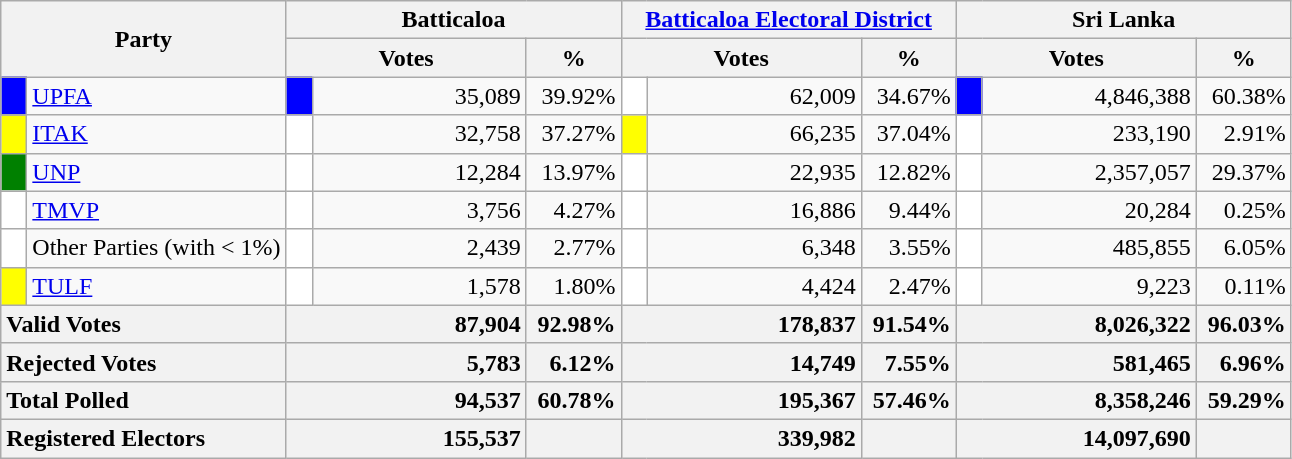<table class="wikitable">
<tr>
<th colspan="2" width="144px"rowspan="2">Party</th>
<th colspan="3" width="216px">Batticaloa</th>
<th colspan="3" width="216px"><a href='#'>Batticaloa Electoral District</a></th>
<th colspan="3" width="216px">Sri Lanka</th>
</tr>
<tr>
<th colspan="2" width="144px">Votes</th>
<th>%</th>
<th colspan="2" width="144px">Votes</th>
<th>%</th>
<th colspan="2" width="144px">Votes</th>
<th>%</th>
</tr>
<tr>
<td style="background-color:blue;" width="10px"></td>
<td style="text-align:left;"><a href='#'>UPFA</a></td>
<td style="background-color:blue;" width="10px"></td>
<td style="text-align:right;">35,089</td>
<td style="text-align:right;">39.92%</td>
<td style="background-color:white;" width="10px"></td>
<td style="text-align:right;">62,009</td>
<td style="text-align:right;">34.67%</td>
<td style="background-color:blue;" width="10px"></td>
<td style="text-align:right;">4,846,388</td>
<td style="text-align:right;">60.38%</td>
</tr>
<tr>
<td style="background-color:yellow;" width="10px"></td>
<td style="text-align:left;"><a href='#'>ITAK</a></td>
<td style="background-color:white;" width="10px"></td>
<td style="text-align:right;">32,758</td>
<td style="text-align:right;">37.27%</td>
<td style="background-color:yellow;" width="10px"></td>
<td style="text-align:right;">66,235</td>
<td style="text-align:right;">37.04%</td>
<td style="background-color:white;" width="10px"></td>
<td style="text-align:right;">233,190</td>
<td style="text-align:right;">2.91%</td>
</tr>
<tr>
<td style="background-color:green;" width="10px"></td>
<td style="text-align:left;"><a href='#'>UNP</a></td>
<td style="background-color:white;" width="10px"></td>
<td style="text-align:right;">12,284</td>
<td style="text-align:right;">13.97%</td>
<td style="background-color:white;" width="10px"></td>
<td style="text-align:right;">22,935</td>
<td style="text-align:right;">12.82%</td>
<td style="background-color:white;" width="10px"></td>
<td style="text-align:right;">2,357,057</td>
<td style="text-align:right;">29.37%</td>
</tr>
<tr>
<td style="background-color:white;" width="10px"></td>
<td style="text-align:left;"><a href='#'>TMVP</a></td>
<td style="background-color:white;" width="10px"></td>
<td style="text-align:right;">3,756</td>
<td style="text-align:right;">4.27%</td>
<td style="background-color:white;" width="10px"></td>
<td style="text-align:right;">16,886</td>
<td style="text-align:right;">9.44%</td>
<td style="background-color:white;" width="10px"></td>
<td style="text-align:right;">20,284</td>
<td style="text-align:right;">0.25%</td>
</tr>
<tr>
<td style="background-color:white;" width="10px"></td>
<td style="text-align:left;">Other Parties (with < 1%)</td>
<td style="background-color:white;" width="10px"></td>
<td style="text-align:right;">2,439</td>
<td style="text-align:right;">2.77%</td>
<td style="background-color:white;" width="10px"></td>
<td style="text-align:right;">6,348</td>
<td style="text-align:right;">3.55%</td>
<td style="background-color:white;" width="10px"></td>
<td style="text-align:right;">485,855</td>
<td style="text-align:right;">6.05%</td>
</tr>
<tr>
<td style="background-color:yellow;" width="10px"></td>
<td style="text-align:left;"><a href='#'>TULF</a></td>
<td style="background-color:white;" width="10px"></td>
<td style="text-align:right;">1,578</td>
<td style="text-align:right;">1.80%</td>
<td style="background-color:white;" width="10px"></td>
<td style="text-align:right;">4,424</td>
<td style="text-align:right;">2.47%</td>
<td style="background-color:white;" width="10px"></td>
<td style="text-align:right;">9,223</td>
<td style="text-align:right;">0.11%</td>
</tr>
<tr>
<th colspan="2" width="144px"style="text-align:left;">Valid Votes</th>
<th style="text-align:right;"colspan="2" width="144px">87,904</th>
<th style="text-align:right;">92.98%</th>
<th style="text-align:right;"colspan="2" width="144px">178,837</th>
<th style="text-align:right;">91.54%</th>
<th style="text-align:right;"colspan="2" width="144px">8,026,322</th>
<th style="text-align:right;">96.03%</th>
</tr>
<tr>
<th colspan="2" width="144px"style="text-align:left;">Rejected Votes</th>
<th style="text-align:right;"colspan="2" width="144px">5,783</th>
<th style="text-align:right;">6.12%</th>
<th style="text-align:right;"colspan="2" width="144px">14,749</th>
<th style="text-align:right;">7.55%</th>
<th style="text-align:right;"colspan="2" width="144px">581,465</th>
<th style="text-align:right;">6.96%</th>
</tr>
<tr>
<th colspan="2" width="144px"style="text-align:left;">Total Polled</th>
<th style="text-align:right;"colspan="2" width="144px">94,537</th>
<th style="text-align:right;">60.78%</th>
<th style="text-align:right;"colspan="2" width="144px">195,367</th>
<th style="text-align:right;">57.46%</th>
<th style="text-align:right;"colspan="2" width="144px">8,358,246</th>
<th style="text-align:right;">59.29%</th>
</tr>
<tr>
<th colspan="2" width="144px"style="text-align:left;">Registered Electors</th>
<th style="text-align:right;"colspan="2" width="144px">155,537</th>
<th></th>
<th style="text-align:right;"colspan="2" width="144px">339,982</th>
<th></th>
<th style="text-align:right;"colspan="2" width="144px">14,097,690</th>
<th></th>
</tr>
</table>
